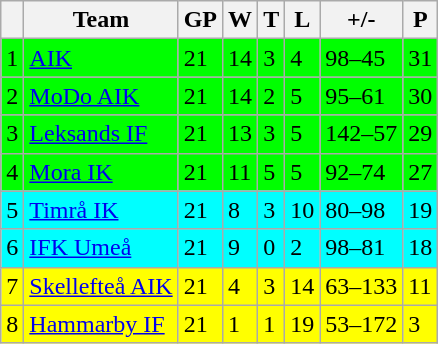<table class="wikitable">
<tr>
<th></th>
<th>Team</th>
<th>GP</th>
<th>W</th>
<th>T</th>
<th>L</th>
<th>+/-</th>
<th>P</th>
</tr>
<tr style="background:#00FF00">
<td>1</td>
<td><a href='#'>AIK</a></td>
<td>21</td>
<td>14</td>
<td>3</td>
<td>4</td>
<td>98–45</td>
<td>31</td>
</tr>
<tr style="background:#00FF00">
<td>2</td>
<td><a href='#'>MoDo AIK</a></td>
<td>21</td>
<td>14</td>
<td>2</td>
<td>5</td>
<td>95–61</td>
<td>30</td>
</tr>
<tr style="background:#00FF00">
<td>3</td>
<td><a href='#'>Leksands IF</a></td>
<td>21</td>
<td>13</td>
<td>3</td>
<td>5</td>
<td>142–57</td>
<td>29</td>
</tr>
<tr style="background:#00FF00">
<td>4</td>
<td><a href='#'>Mora IK</a></td>
<td>21</td>
<td>11</td>
<td>5</td>
<td>5</td>
<td>92–74</td>
<td>27</td>
</tr>
<tr style="background:#00FFFF">
<td>5</td>
<td><a href='#'>Timrå IK</a></td>
<td>21</td>
<td>8</td>
<td>3</td>
<td>10</td>
<td>80–98</td>
<td>19</td>
</tr>
<tr style="background:#00FFFF">
<td>6</td>
<td><a href='#'>IFK Umeå</a></td>
<td>21</td>
<td>9</td>
<td>0</td>
<td>2</td>
<td>98–81</td>
<td>18</td>
</tr>
<tr style="background:#FFFF00">
<td>7</td>
<td><a href='#'>Skellefteå AIK</a></td>
<td>21</td>
<td>4</td>
<td>3</td>
<td>14</td>
<td>63–133</td>
<td>11</td>
</tr>
<tr style="background:#FFFF00">
<td>8</td>
<td><a href='#'>Hammarby IF</a></td>
<td>21</td>
<td>1</td>
<td>1</td>
<td>19</td>
<td>53–172</td>
<td>3</td>
</tr>
</table>
